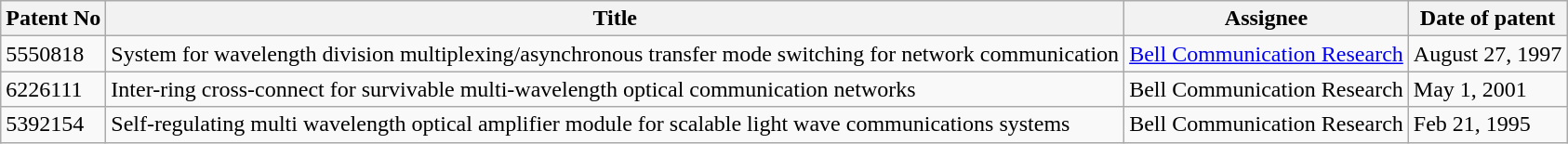<table class="wikitable sortable">
<tr>
<th>Patent No</th>
<th>Title</th>
<th>Assignee</th>
<th>Date of patent</th>
</tr>
<tr>
<td>5550818</td>
<td>System for wavelength division multiplexing/asynchronous transfer mode switching for network communication</td>
<td><a href='#'>Bell Communication Research</a></td>
<td>August 27, 1997</td>
</tr>
<tr>
<td>6226111</td>
<td>Inter-ring cross-connect for survivable multi-wavelength optical communication networks</td>
<td>Bell Communication Research</td>
<td>May 1, 2001</td>
</tr>
<tr>
<td>5392154</td>
<td>Self-regulating multi wavelength optical amplifier module for scalable light wave communications systems</td>
<td>Bell Communication Research</td>
<td>Feb 21, 1995</td>
</tr>
</table>
